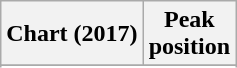<table class="wikitable sortable plainrowheaders">
<tr>
<th>Chart (2017)</th>
<th>Peak<br>position</th>
</tr>
<tr>
</tr>
<tr>
</tr>
<tr>
</tr>
<tr>
</tr>
<tr>
</tr>
<tr>
</tr>
</table>
